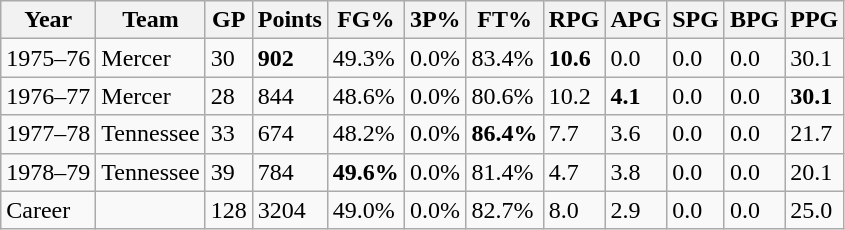<table class="wikitable">
<tr>
<th>Year</th>
<th>Team</th>
<th>GP</th>
<th>Points</th>
<th>FG%</th>
<th>3P%</th>
<th>FT%</th>
<th>RPG</th>
<th>APG</th>
<th>SPG</th>
<th>BPG</th>
<th>PPG</th>
</tr>
<tr>
<td>1975–76</td>
<td>Mercer</td>
<td>30</td>
<td><strong>902</strong></td>
<td>49.3%</td>
<td>0.0%</td>
<td>83.4%</td>
<td><strong>10.6</strong></td>
<td>0.0</td>
<td>0.0</td>
<td>0.0</td>
<td>30.1</td>
</tr>
<tr>
<td>1976–77</td>
<td>Mercer</td>
<td>28</td>
<td>844</td>
<td>48.6%</td>
<td>0.0%</td>
<td>80.6%</td>
<td>10.2</td>
<td><strong>4.1</strong></td>
<td>0.0</td>
<td>0.0</td>
<td><strong>30.1</strong></td>
</tr>
<tr>
<td>1977–78</td>
<td>Tennessee</td>
<td>33</td>
<td>674</td>
<td>48.2%</td>
<td>0.0%</td>
<td><strong>86.4%</strong></td>
<td>7.7</td>
<td>3.6</td>
<td>0.0</td>
<td>0.0</td>
<td>21.7</td>
</tr>
<tr>
<td>1978–79</td>
<td>Tennessee</td>
<td>39</td>
<td>784</td>
<td><strong>49.6%</strong></td>
<td>0.0%</td>
<td>81.4%</td>
<td>4.7</td>
<td>3.8</td>
<td>0.0</td>
<td>0.0</td>
<td>20.1</td>
</tr>
<tr>
<td>Career</td>
<td></td>
<td>128</td>
<td>3204</td>
<td>49.0%</td>
<td>0.0%</td>
<td>82.7%</td>
<td>8.0</td>
<td>2.9</td>
<td>0.0</td>
<td>0.0</td>
<td>25.0</td>
</tr>
</table>
